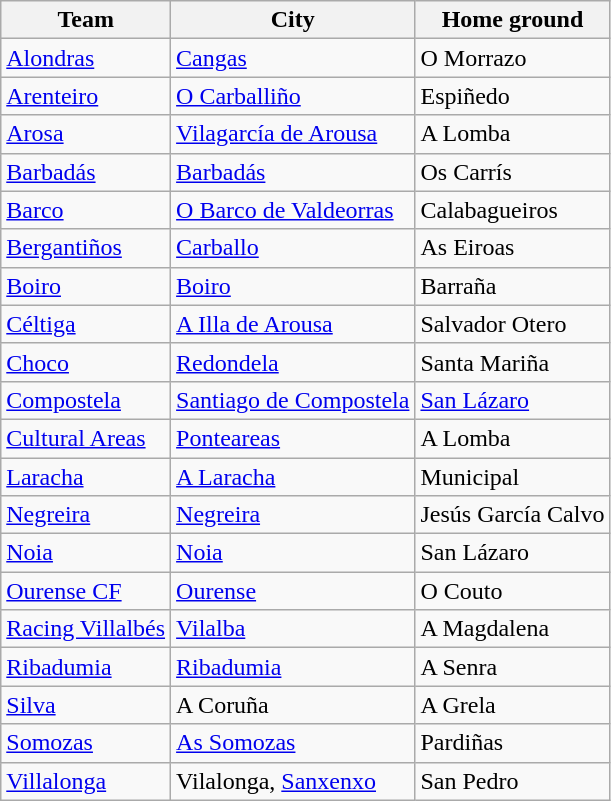<table class="wikitable sortable">
<tr>
<th>Team</th>
<th>City</th>
<th>Home ground</th>
</tr>
<tr>
<td><a href='#'>Alondras</a></td>
<td><a href='#'>Cangas</a></td>
<td>O Morrazo</td>
</tr>
<tr>
<td><a href='#'>Arenteiro</a></td>
<td><a href='#'>O Carballiño</a></td>
<td>Espiñedo</td>
</tr>
<tr>
<td><a href='#'>Arosa</a></td>
<td><a href='#'>Vilagarcía de Arousa</a></td>
<td>A Lomba</td>
</tr>
<tr>
<td><a href='#'>Barbadás</a></td>
<td><a href='#'>Barbadás</a></td>
<td>Os Carrís</td>
</tr>
<tr>
<td><a href='#'>Barco</a></td>
<td><a href='#'>O Barco de Valdeorras</a></td>
<td>Calabagueiros</td>
</tr>
<tr>
<td><a href='#'>Bergantiños</a></td>
<td><a href='#'>Carballo</a></td>
<td>As Eiroas</td>
</tr>
<tr>
<td><a href='#'>Boiro</a></td>
<td><a href='#'>Boiro</a></td>
<td>Barraña</td>
</tr>
<tr>
<td><a href='#'>Céltiga</a></td>
<td><a href='#'>A Illa de Arousa</a></td>
<td>Salvador Otero</td>
</tr>
<tr>
<td><a href='#'>Choco</a></td>
<td><a href='#'>Redondela</a></td>
<td>Santa Mariña</td>
</tr>
<tr>
<td><a href='#'>Compostela</a></td>
<td><a href='#'>Santiago de Compostela</a></td>
<td><a href='#'>San Lázaro</a></td>
</tr>
<tr>
<td><a href='#'>Cultural Areas</a></td>
<td><a href='#'>Ponteareas</a></td>
<td>A Lomba</td>
</tr>
<tr>
<td><a href='#'>Laracha</a></td>
<td><a href='#'>A Laracha</a></td>
<td>Municipal</td>
</tr>
<tr>
<td><a href='#'>Negreira</a></td>
<td><a href='#'>Negreira</a></td>
<td>Jesús García Calvo</td>
</tr>
<tr>
<td><a href='#'>Noia</a></td>
<td><a href='#'>Noia</a></td>
<td>San Lázaro</td>
</tr>
<tr>
<td><a href='#'>Ourense CF</a></td>
<td><a href='#'>Ourense</a></td>
<td>O Couto</td>
</tr>
<tr>
<td><a href='#'>Racing Villalbés</a></td>
<td><a href='#'>Vilalba</a></td>
<td>A Magdalena</td>
</tr>
<tr>
<td><a href='#'>Ribadumia</a></td>
<td><a href='#'>Ribadumia</a></td>
<td>A Senra</td>
</tr>
<tr>
<td><a href='#'>Silva</a></td>
<td>A Coruña</td>
<td>A Grela</td>
</tr>
<tr>
<td><a href='#'>Somozas</a></td>
<td><a href='#'>As Somozas</a></td>
<td>Pardiñas</td>
</tr>
<tr>
<td><a href='#'>Villalonga</a></td>
<td>Vilalonga, <a href='#'>Sanxenxo</a></td>
<td>San Pedro</td>
</tr>
</table>
